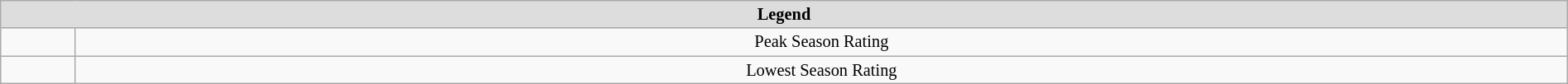<table class="wikitable" width="100%" style="font-size:85%; text-align:center;">
<tr>
<th style="background: #DDDDDD;" colspan="2">Legend</th>
</tr>
<tr>
<td></td>
<td>Peak Season Rating</td>
</tr>
<tr>
<td></td>
<td>Lowest Season Rating</td>
</tr>
</table>
